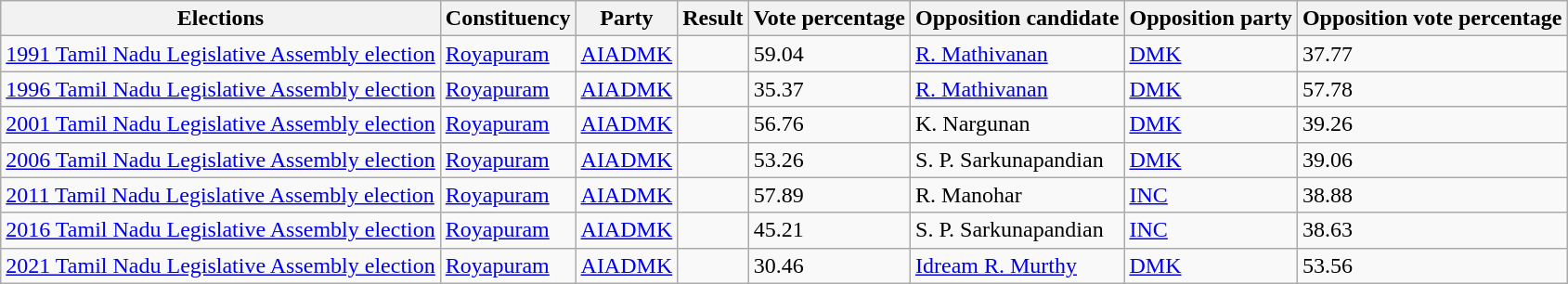<table class="wikitable sortable">
<tr>
<th>Elections</th>
<th>Constituency</th>
<th>Party</th>
<th>Result</th>
<th>Vote percentage</th>
<th>Opposition candidate</th>
<th>Opposition party</th>
<th>Opposition vote percentage</th>
</tr>
<tr>
<td><a href='#'>1991 Tamil Nadu Legislative Assembly election</a></td>
<td><a href='#'>Royapuram</a></td>
<td><a href='#'>AIADMK</a></td>
<td></td>
<td>59.04</td>
<td><a href='#'>R. Mathivanan</a></td>
<td><a href='#'>DMK</a></td>
<td>37.77</td>
</tr>
<tr>
<td><a href='#'>1996 Tamil Nadu Legislative Assembly election</a></td>
<td><a href='#'>Royapuram</a></td>
<td><a href='#'>AIADMK</a></td>
<td></td>
<td>35.37</td>
<td><a href='#'>R. Mathivanan</a></td>
<td><a href='#'>DMK</a></td>
<td>57.78</td>
</tr>
<tr>
<td><a href='#'>2001 Tamil Nadu Legislative Assembly election</a></td>
<td><a href='#'>Royapuram</a></td>
<td><a href='#'>AIADMK</a></td>
<td></td>
<td>56.76</td>
<td>K. Nargunan</td>
<td><a href='#'>DMK</a></td>
<td>39.26</td>
</tr>
<tr>
<td><a href='#'>2006 Tamil Nadu Legislative Assembly election</a></td>
<td><a href='#'>Royapuram</a></td>
<td><a href='#'>AIADMK</a></td>
<td></td>
<td>53.26</td>
<td>S. P. Sarkunapandian</td>
<td><a href='#'>DMK</a></td>
<td>39.06</td>
</tr>
<tr>
<td><a href='#'>2011 Tamil Nadu Legislative Assembly election</a></td>
<td><a href='#'>Royapuram</a></td>
<td><a href='#'>AIADMK</a></td>
<td></td>
<td>57.89</td>
<td>R. Manohar</td>
<td><a href='#'>INC</a></td>
<td>38.88</td>
</tr>
<tr>
<td><a href='#'>2016 Tamil Nadu Legislative Assembly election</a></td>
<td><a href='#'>Royapuram</a></td>
<td><a href='#'>AIADMK</a></td>
<td></td>
<td>45.21</td>
<td>S. P. Sarkunapandian</td>
<td><a href='#'>INC</a></td>
<td>38.63</td>
</tr>
<tr>
<td><a href='#'>2021 Tamil Nadu Legislative Assembly election</a></td>
<td><a href='#'>Royapuram</a></td>
<td><a href='#'>AIADMK</a></td>
<td></td>
<td>30.46</td>
<td><a href='#'>Idream R. Murthy</a></td>
<td><a href='#'>DMK</a></td>
<td>53.56</td>
</tr>
</table>
